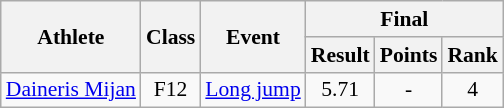<table class=wikitable style="font-size:90%">
<tr>
<th rowspan="2">Athlete</th>
<th rowspan="2">Class</th>
<th rowspan="2">Event</th>
<th colspan="3">Final</th>
</tr>
<tr>
<th>Result</th>
<th>Points</th>
<th>Rank</th>
</tr>
<tr>
<td><a href='#'>Daineris Mijan</a></td>
<td style="text-align:center;">F12</td>
<td><a href='#'>Long jump</a></td>
<td style="text-align:center;">5.71</td>
<td style="text-align:center;">-</td>
<td style="text-align:center;">4</td>
</tr>
</table>
